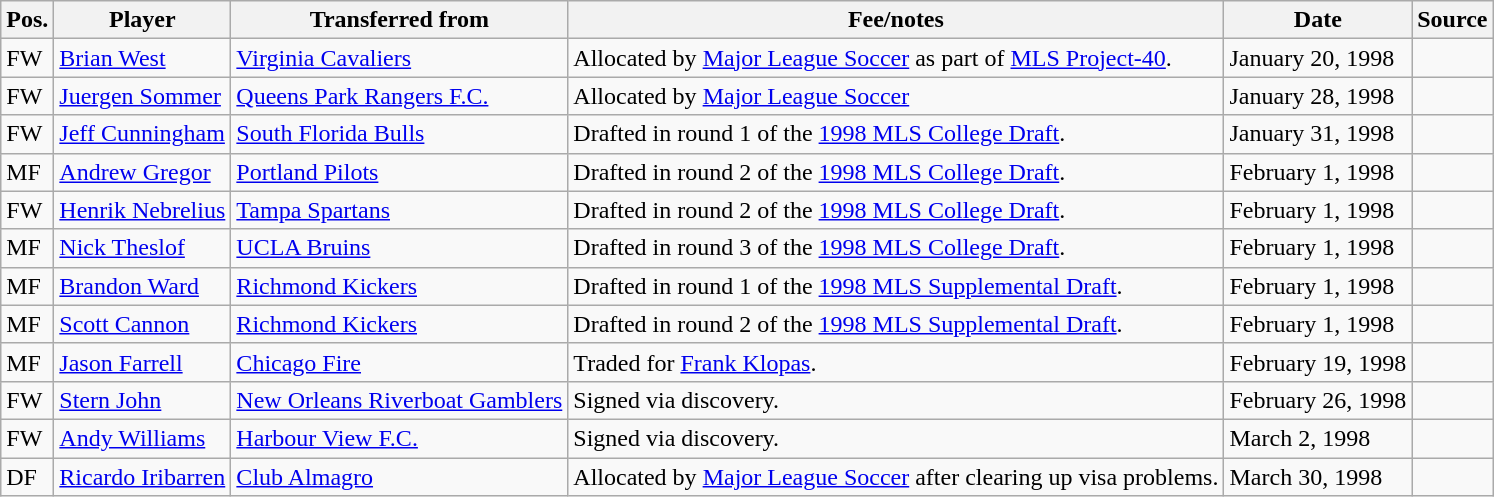<table class="wikitable sortable" style="text-align: left">
<tr>
<th><strong>Pos.</strong></th>
<th><strong>Player</strong></th>
<th><strong>Transferred from</strong></th>
<th><strong>Fee/notes</strong></th>
<th><strong>Date</strong></th>
<th><strong>Source</strong></th>
</tr>
<tr>
<td>FW</td>
<td> <a href='#'>Brian West</a></td>
<td> <a href='#'>Virginia Cavaliers</a></td>
<td>Allocated by <a href='#'>Major League Soccer</a> as part of <a href='#'>MLS Project-40</a>.</td>
<td>January 20, 1998</td>
<td align=center></td>
</tr>
<tr>
<td>FW</td>
<td> <a href='#'>Juergen Sommer</a></td>
<td> <a href='#'>Queens Park Rangers F.C.</a></td>
<td>Allocated by <a href='#'>Major League Soccer</a></td>
<td>January 28, 1998</td>
<td align=center></td>
</tr>
<tr>
<td>FW</td>
<td> <a href='#'>Jeff Cunningham</a></td>
<td> <a href='#'>South Florida Bulls</a></td>
<td>Drafted in round 1 of the <a href='#'>1998 MLS College Draft</a>.</td>
<td>January 31, 1998</td>
<td align=center></td>
</tr>
<tr>
<td>MF</td>
<td> <a href='#'>Andrew Gregor</a></td>
<td> <a href='#'>Portland Pilots</a></td>
<td>Drafted in round 2 of the <a href='#'>1998 MLS College Draft</a>.</td>
<td>February 1, 1998</td>
<td align=center></td>
</tr>
<tr>
<td>FW</td>
<td> <a href='#'>Henrik Nebrelius</a></td>
<td> <a href='#'>Tampa Spartans</a></td>
<td>Drafted in round 2 of the <a href='#'>1998 MLS College Draft</a>.</td>
<td>February 1, 1998</td>
<td align=center></td>
</tr>
<tr>
<td>MF</td>
<td> <a href='#'>Nick Theslof</a></td>
<td> <a href='#'>UCLA Bruins</a></td>
<td>Drafted in round 3 of the <a href='#'>1998 MLS College Draft</a>.</td>
<td>February 1, 1998</td>
<td align=center></td>
</tr>
<tr>
<td>MF</td>
<td> <a href='#'>Brandon Ward</a></td>
<td> <a href='#'>Richmond Kickers</a></td>
<td>Drafted in round 1 of the <a href='#'>1998 MLS Supplemental Draft</a>.</td>
<td>February 1, 1998</td>
<td align=center></td>
</tr>
<tr>
<td>MF</td>
<td> <a href='#'>Scott Cannon</a></td>
<td> <a href='#'>Richmond Kickers</a></td>
<td>Drafted in round 2 of the <a href='#'>1998 MLS Supplemental Draft</a>.</td>
<td>February 1, 1998</td>
<td align=center></td>
</tr>
<tr>
<td>MF</td>
<td> <a href='#'>Jason Farrell</a></td>
<td> <a href='#'>Chicago Fire</a></td>
<td>Traded for <a href='#'>Frank Klopas</a>.</td>
<td>February 19, 1998</td>
<td align=center></td>
</tr>
<tr>
<td>FW</td>
<td> <a href='#'>Stern John</a></td>
<td> <a href='#'>New Orleans Riverboat Gamblers</a></td>
<td>Signed via discovery.</td>
<td>February 26, 1998</td>
<td align=center></td>
</tr>
<tr>
<td>FW</td>
<td> <a href='#'>Andy Williams</a></td>
<td> <a href='#'>Harbour View F.C.</a></td>
<td>Signed via discovery.</td>
<td>March 2, 1998</td>
<td align=center></td>
</tr>
<tr>
<td>DF</td>
<td> <a href='#'>Ricardo Iribarren</a></td>
<td> <a href='#'>Club Almagro</a></td>
<td>Allocated by <a href='#'>Major League Soccer</a> after clearing up visa problems.</td>
<td>March 30, 1998</td>
<td align=center></td>
</tr>
</table>
